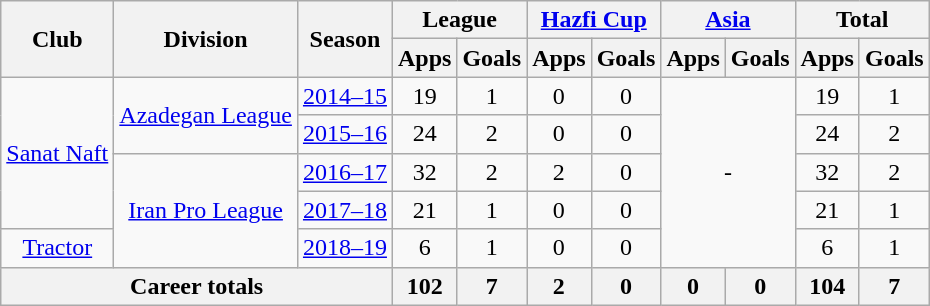<table class="wikitable" style="text-align: center;">
<tr>
<th rowspan="2">Club</th>
<th rowspan="2">Division</th>
<th rowspan="2">Season</th>
<th colspan="2">League</th>
<th colspan="2"><a href='#'>Hazfi Cup</a></th>
<th colspan="2"><a href='#'>Asia</a></th>
<th colspan="2">Total</th>
</tr>
<tr>
<th>Apps</th>
<th>Goals</th>
<th>Apps</th>
<th>Goals</th>
<th>Apps</th>
<th>Goals</th>
<th>Apps</th>
<th>Goals</th>
</tr>
<tr>
<td rowspan="4"><a href='#'>Sanat Naft</a></td>
<td rowspan="2"><a href='#'>Azadegan League</a></td>
<td><a href='#'>2014–15</a></td>
<td>19</td>
<td>1</td>
<td>0</td>
<td>0</td>
<td colspan="2" rowspan="5">-</td>
<td>19</td>
<td>1</td>
</tr>
<tr>
<td><a href='#'>2015–16</a></td>
<td>24</td>
<td>2</td>
<td>0</td>
<td>0</td>
<td>24</td>
<td>2</td>
</tr>
<tr>
<td rowspan="3"><a href='#'>Iran Pro League</a></td>
<td><a href='#'>2016–17</a></td>
<td>32</td>
<td>2</td>
<td>2</td>
<td>0</td>
<td>32</td>
<td>2</td>
</tr>
<tr>
<td><a href='#'>2017–18</a></td>
<td>21</td>
<td>1</td>
<td>0</td>
<td>0</td>
<td>21</td>
<td>1</td>
</tr>
<tr>
<td><a href='#'>Tractor</a></td>
<td><a href='#'>2018–19</a></td>
<td>6</td>
<td>1</td>
<td>0</td>
<td>0</td>
<td>6</td>
<td>1</td>
</tr>
<tr>
<th colspan="3">Career totals</th>
<th>102</th>
<th>7</th>
<th>2</th>
<th>0</th>
<th>0</th>
<th>0</th>
<th>104</th>
<th>7</th>
</tr>
</table>
